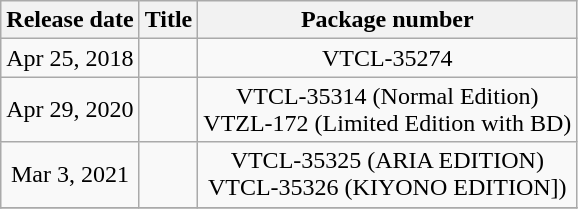<table class="wikitable" style="text-align: center;">
<tr>
<th>Release date</th>
<th>Title</th>
<th>Package number</th>
</tr>
<tr>
<td>Apr 25, 2018</td>
<td></td>
<td>VTCL-35274</td>
</tr>
<tr>
<td>Apr 29, 2020</td>
<td></td>
<td>VTCL-35314 (Normal Edition)<br>VTZL-172 (Limited Edition with BD)</td>
</tr>
<tr>
<td>Mar 3, 2021</td>
<td></td>
<td>VTCL-35325 (ARIA EDITION)<br>VTCL-35326 (KIYONO EDITION])</td>
</tr>
<tr>
</tr>
</table>
